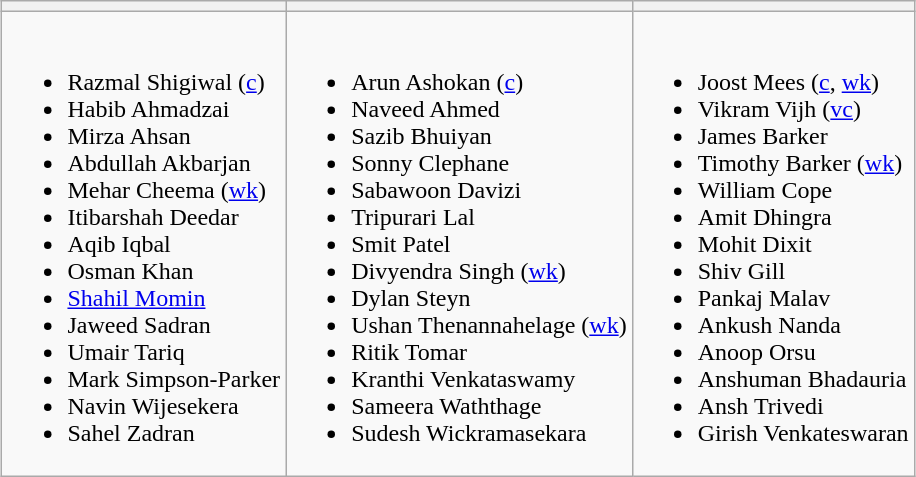<table class="wikitable" style="text-align:left; margin:auto">
<tr>
<th></th>
<th></th>
<th></th>
</tr>
<tr style="vertical-align:top">
<td><br><ul><li>Razmal Shigiwal (<a href='#'>c</a>)</li><li>Habib Ahmadzai</li><li>Mirza Ahsan</li><li>Abdullah Akbarjan</li><li>Mehar Cheema (<a href='#'>wk</a>)</li><li>Itibarshah Deedar</li><li>Aqib Iqbal</li><li>Osman Khan</li><li><a href='#'>Shahil Momin</a></li><li>Jaweed Sadran</li><li>Umair Tariq</li><li>Mark Simpson-Parker</li><li>Navin Wijesekera</li><li>Sahel Zadran</li></ul></td>
<td><br><ul><li>Arun Ashokan (<a href='#'>c</a>)</li><li>Naveed Ahmed</li><li>Sazib Bhuiyan</li><li>Sonny Clephane</li><li>Sabawoon Davizi</li><li>Tripurari Lal</li><li>Smit Patel</li><li>Divyendra Singh (<a href='#'>wk</a>)</li><li>Dylan Steyn</li><li>Ushan Thenannahelage (<a href='#'>wk</a>)</li><li>Ritik Tomar</li><li>Kranthi Venkataswamy</li><li>Sameera Waththage</li><li>Sudesh Wickramasekara</li></ul></td>
<td><br><ul><li>Joost Mees (<a href='#'>c</a>, <a href='#'>wk</a>)</li><li>Vikram Vijh (<a href='#'>vc</a>)</li><li>James Barker</li><li>Timothy Barker (<a href='#'>wk</a>)</li><li>William Cope</li><li>Amit Dhingra</li><li>Mohit Dixit</li><li>Shiv Gill</li><li>Pankaj Malav</li><li>Ankush Nanda</li><li>Anoop Orsu</li><li>Anshuman Bhadauria</li><li>Ansh Trivedi</li><li>Girish Venkateswaran</li></ul></td>
</tr>
</table>
